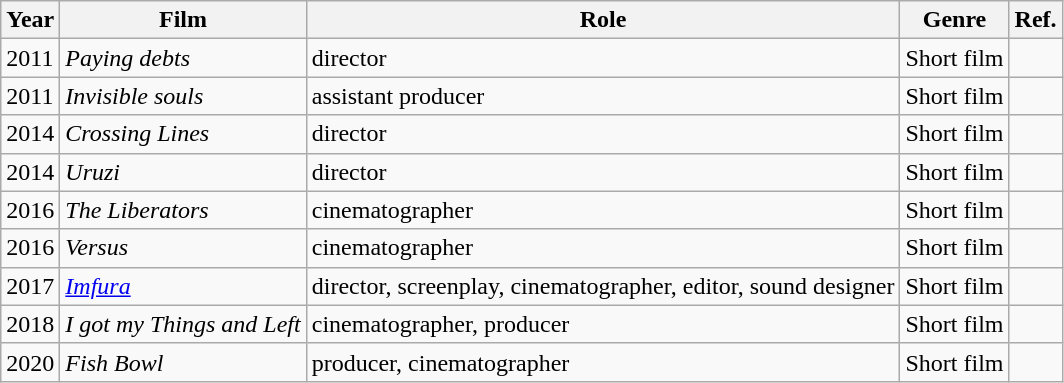<table class="wikitable">
<tr>
<th>Year</th>
<th>Film</th>
<th>Role</th>
<th>Genre</th>
<th>Ref.</th>
</tr>
<tr>
<td>2011</td>
<td><em>Paying debts</em></td>
<td>director</td>
<td>Short film</td>
<td></td>
</tr>
<tr>
<td>2011</td>
<td><em>Invisible souls</em></td>
<td>assistant producer</td>
<td>Short film</td>
<td></td>
</tr>
<tr>
<td>2014</td>
<td><em>Crossing Lines</em></td>
<td>director</td>
<td>Short film</td>
<td></td>
</tr>
<tr>
<td>2014</td>
<td><em>Uruzi</em></td>
<td>director</td>
<td>Short film</td>
<td></td>
</tr>
<tr>
<td>2016</td>
<td><em>The Liberators</em></td>
<td>cinematographer</td>
<td>Short film</td>
<td></td>
</tr>
<tr>
<td>2016</td>
<td><em>Versus</em></td>
<td>cinematographer</td>
<td>Short film</td>
<td></td>
</tr>
<tr>
<td>2017</td>
<td><em><a href='#'>Imfura</a></em></td>
<td>director, screenplay, cinematographer, editor, sound designer</td>
<td>Short film</td>
<td></td>
</tr>
<tr>
<td>2018</td>
<td><em>I got my Things and Left</em></td>
<td>cinematographer, producer</td>
<td>Short film</td>
<td></td>
</tr>
<tr>
<td>2020</td>
<td><em>Fish Bowl</em></td>
<td>producer, cinematographer</td>
<td>Short film</td>
<td></td>
</tr>
</table>
